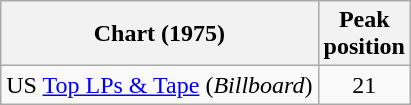<table class="wikitable">
<tr>
<th>Chart (1975)</th>
<th>Peak<br>position</th>
</tr>
<tr>
<td>US <a href='#'>Top LPs & Tape</a> (<em>Billboard</em>)</td>
<td align="center">21</td>
</tr>
</table>
